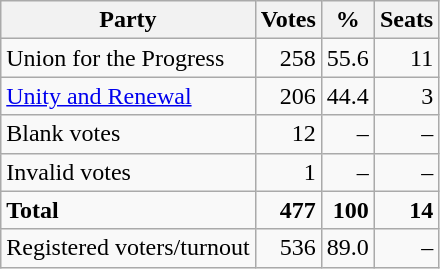<table class="wikitable">
<tr>
<th>Party</th>
<th>Votes</th>
<th>%</th>
<th>Seats</th>
</tr>
<tr>
<td>Union for the Progress</td>
<td style="text-align: right;">258</td>
<td style="text-align: right;">55.6</td>
<td style="text-align: right;">11</td>
</tr>
<tr>
<td><a href='#'>Unity and Renewal</a></td>
<td style="text-align: right;">206</td>
<td style="text-align: right;">44.4</td>
<td style="text-align: right;">3</td>
</tr>
<tr>
<td>Blank votes</td>
<td style="text-align: right;">12</td>
<td style="text-align: right;">–</td>
<td style="text-align: right;">–</td>
</tr>
<tr>
<td>Invalid votes</td>
<td style="text-align: right;">1</td>
<td style="text-align: right;">–</td>
<td style="text-align: right;">–</td>
</tr>
<tr>
<td style="font-weight: bold;">Total</td>
<td style="text-align: right; font-weight: bold;">477</td>
<td style="text-align: right; font-weight: bold;">100</td>
<td style="text-align: right; font-weight: bold;">14</td>
</tr>
<tr>
<td>Registered voters/turnout</td>
<td style="text-align: right;">536</td>
<td style="text-align: right;">89.0</td>
<td style="text-align: right;">–</td>
</tr>
</table>
